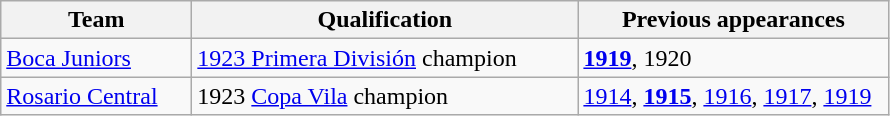<table class="wikitable">
<tr>
<th width=120px>Team</th>
<th width=250px>Qualification</th>
<th width=200px>Previous appearances</th>
</tr>
<tr>
<td><a href='#'>Boca Juniors</a></td>
<td><a href='#'>1923 Primera División</a> champion</td>
<td><strong><a href='#'>1919</a></strong>, 1920</td>
</tr>
<tr>
<td><a href='#'>Rosario Central</a></td>
<td>1923 <a href='#'>Copa Vila</a> champion</td>
<td><a href='#'>1914</a>, <strong><a href='#'>1915</a></strong>, <a href='#'>1916</a>, <a href='#'>1917</a>, <a href='#'>1919</a></td>
</tr>
</table>
